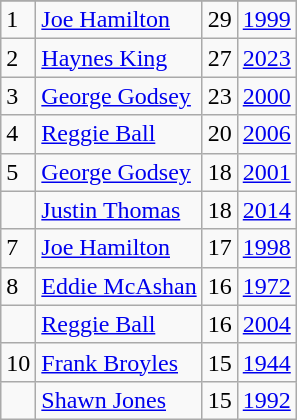<table class="wikitable">
<tr>
</tr>
<tr>
<td>1</td>
<td><a href='#'>Joe Hamilton</a></td>
<td>29</td>
<td><a href='#'>1999</a></td>
</tr>
<tr>
<td>2</td>
<td><a href='#'>Haynes King</a></td>
<td>27</td>
<td><a href='#'>2023</a></td>
</tr>
<tr>
<td>3</td>
<td><a href='#'>George Godsey</a></td>
<td>23</td>
<td><a href='#'>2000</a></td>
</tr>
<tr>
<td>4</td>
<td><a href='#'>Reggie Ball</a></td>
<td>20</td>
<td><a href='#'>2006</a></td>
</tr>
<tr>
<td>5</td>
<td><a href='#'>George Godsey</a></td>
<td>18</td>
<td><a href='#'>2001</a></td>
</tr>
<tr>
<td></td>
<td><a href='#'>Justin Thomas</a></td>
<td>18</td>
<td><a href='#'>2014</a></td>
</tr>
<tr>
<td>7</td>
<td><a href='#'>Joe Hamilton</a></td>
<td>17</td>
<td><a href='#'>1998</a></td>
</tr>
<tr>
<td>8</td>
<td><a href='#'>Eddie McAshan</a></td>
<td>16</td>
<td><a href='#'>1972</a></td>
</tr>
<tr>
<td></td>
<td><a href='#'>Reggie Ball</a></td>
<td>16</td>
<td><a href='#'>2004</a></td>
</tr>
<tr>
<td>10</td>
<td><a href='#'>Frank Broyles</a></td>
<td>15</td>
<td><a href='#'>1944</a></td>
</tr>
<tr>
<td></td>
<td><a href='#'>Shawn Jones</a></td>
<td>15</td>
<td><a href='#'>1992</a></td>
</tr>
</table>
